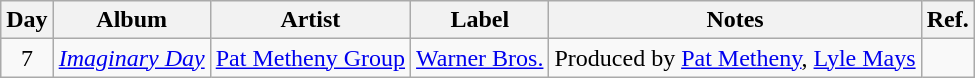<table class="wikitable">
<tr>
<th>Day</th>
<th>Album</th>
<th>Artist</th>
<th>Label</th>
<th>Notes</th>
<th>Ref.</th>
</tr>
<tr>
<td rowspan="1" style="text-align:center;">7</td>
<td><em><a href='#'>Imaginary Day</a></em></td>
<td><a href='#'>Pat Metheny Group</a></td>
<td><a href='#'>Warner Bros.</a></td>
<td>Produced by <a href='#'>Pat Metheny</a>, <a href='#'>Lyle Mays</a></td>
<td style="text-align:center;"></td>
</tr>
</table>
